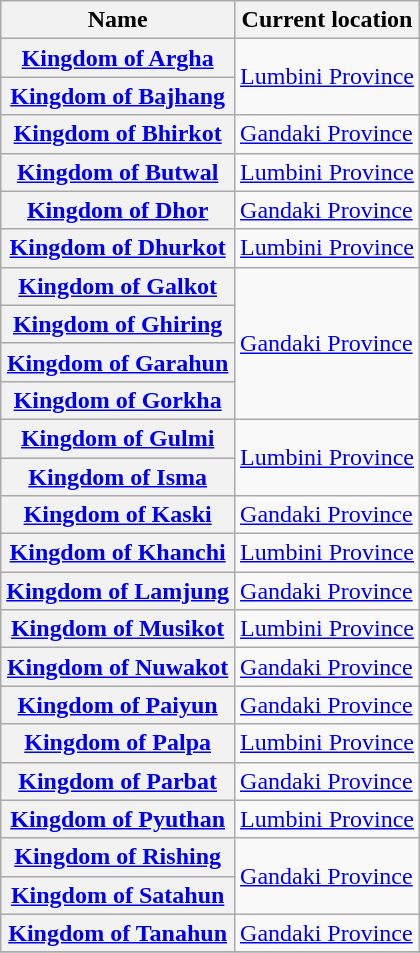<table class="wikitable sortable static-row-numbers static-row-header-text">
<tr>
<th scope="col">Name</th>
<th scope="col">Current location</th>
</tr>
<tr>
<th scope="row"><a href='#'>Kingdom of Argha</a></th>
<td rowspan="2"><a href='#'>Lumbini Province</a></td>
</tr>
<tr>
<th scope="row"><a href='#'>Kingdom of Bajhang</a></th>
</tr>
<tr>
<th scope="row"><a href='#'>Kingdom of Bhirkot</a></th>
<td><a href='#'>Gandaki Province</a></td>
</tr>
<tr>
<th scope="row"><a href='#'>Kingdom of Butwal</a></th>
<td><a href='#'>Lumbini Province</a></td>
</tr>
<tr>
<th scope="row"><a href='#'>Kingdom of Dhor</a></th>
<td><a href='#'>Gandaki Province</a></td>
</tr>
<tr>
<th scope="row"><a href='#'>Kingdom of Dhurkot</a></th>
<td><a href='#'>Lumbini Province</a></td>
</tr>
<tr>
<th scope="row"><a href='#'>Kingdom of Galkot</a></th>
<td rowspan="4"><a href='#'>Gandaki Province</a></td>
</tr>
<tr>
<th scope="row"><a href='#'>Kingdom of Ghiring</a></th>
</tr>
<tr>
<th scope="row"><a href='#'>Kingdom of Garahun</a></th>
</tr>
<tr>
<th scope="row"><a href='#'>Kingdom of Gorkha</a></th>
</tr>
<tr>
<th scope="row"><a href='#'>Kingdom of Gulmi</a></th>
<td rowspan="2"><a href='#'>Lumbini Province</a></td>
</tr>
<tr>
<th scope="row"><a href='#'>Kingdom of Isma</a></th>
</tr>
<tr>
<th scope="row"><a href='#'>Kingdom of Kaski</a></th>
<td><a href='#'>Gandaki Province</a></td>
</tr>
<tr>
<th scope="row"><a href='#'>Kingdom of Khanchi</a></th>
<td><a href='#'>Lumbini Province</a></td>
</tr>
<tr>
<th scope="row"><a href='#'>Kingdom of Lamjung</a></th>
<td><a href='#'>Gandaki Province</a></td>
</tr>
<tr>
<th scope="row"><a href='#'>Kingdom of Musikot</a></th>
<td><a href='#'>Lumbini Province</a></td>
</tr>
<tr>
<th scope="row"><a href='#'>Kingdom of Nuwakot</a></th>
<td><a href='#'>Gandaki Province</a></td>
</tr>
<tr>
<th scope="row"><a href='#'>Kingdom of Paiyun</a></th>
<td><a href='#'>Gandaki Province</a></td>
</tr>
<tr>
<th scope="row"><a href='#'>Kingdom of Palpa</a></th>
<td><a href='#'>Lumbini Province</a></td>
</tr>
<tr>
<th scope="row"><a href='#'>Kingdom of Parbat</a></th>
<td><a href='#'>Gandaki Province</a></td>
</tr>
<tr>
<th scope="row"><a href='#'>Kingdom of Pyuthan</a></th>
<td><a href='#'>Lumbini Province</a></td>
</tr>
<tr>
<th scope="row"><a href='#'>Kingdom of Rishing</a></th>
<td rowspan="2"><a href='#'>Gandaki Province</a></td>
</tr>
<tr>
<th scope="row"><a href='#'>Kingdom of Satahun</a></th>
</tr>
<tr>
<th scope="row"><a href='#'>Kingdom of Tanahun</a></th>
<td><a href='#'>Gandaki Province</a></td>
</tr>
<tr>
</tr>
</table>
